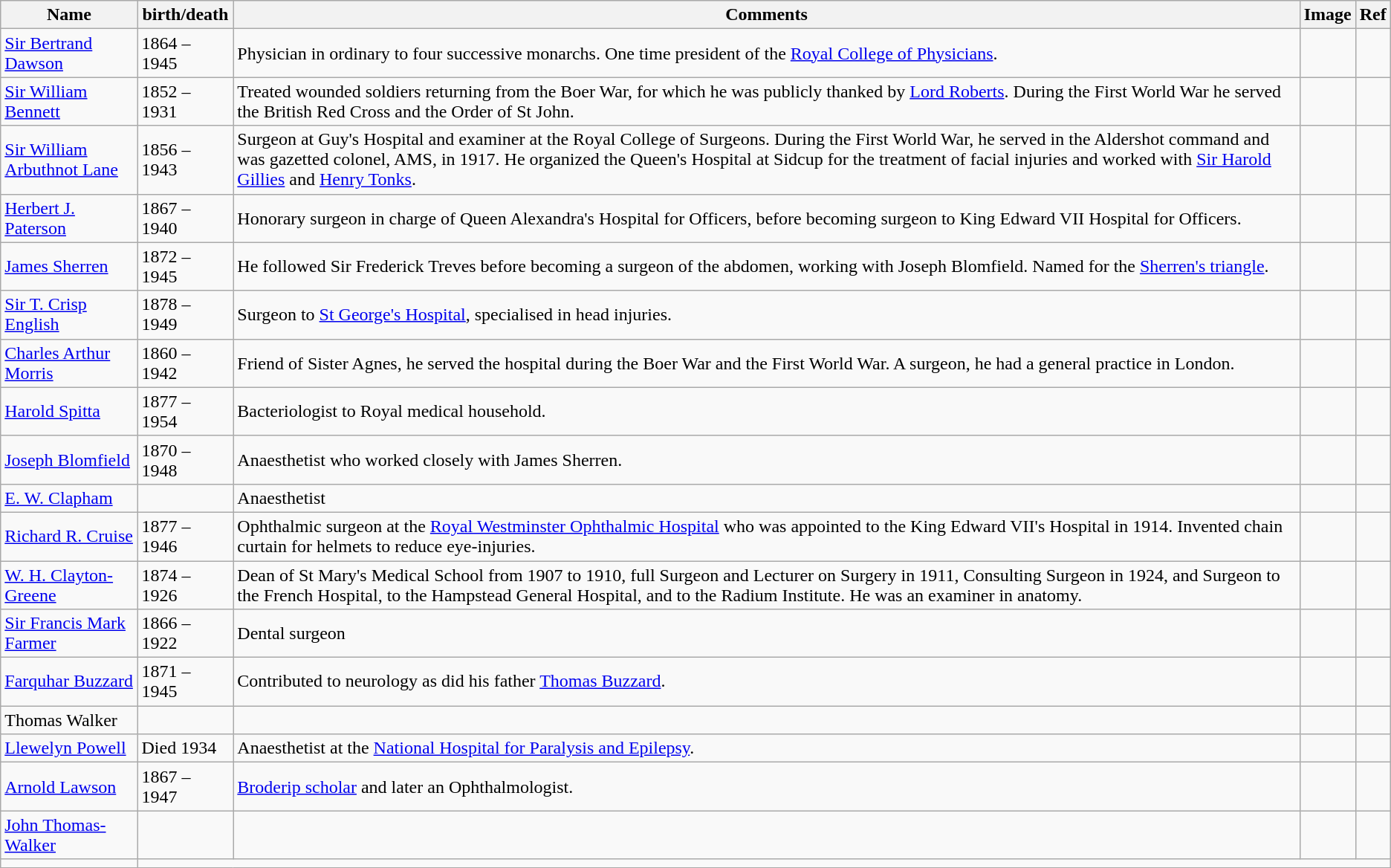<table class="wikitable">
<tr>
<th>Name</th>
<th>birth/death</th>
<th>Comments</th>
<th>Image</th>
<th>Ref</th>
</tr>
<tr>
<td><a href='#'>Sir Bertrand Dawson</a></td>
<td>1864 – 1945</td>
<td>Physician in ordinary to four successive monarchs. One time president of the <a href='#'>Royal College of Physicians</a>.</td>
<td></td>
<td></td>
</tr>
<tr>
<td><a href='#'>Sir William Bennett</a></td>
<td>1852 – 1931</td>
<td>Treated wounded soldiers returning from the Boer War, for which he was publicly thanked by <a href='#'>Lord Roberts</a>. During the First World War he served the British Red Cross and the Order of St John.</td>
<td></td>
<td></td>
</tr>
<tr>
<td><a href='#'>Sir William Arbuthnot Lane</a></td>
<td>1856 – 1943</td>
<td>Surgeon at Guy's Hospital and examiner at the Royal College of Surgeons. During the First World War, he served in the Aldershot command and was gazetted colonel, AMS, in 1917. He organized the Queen's Hospital at Sidcup for the treatment of facial injuries and worked with <a href='#'>Sir Harold Gillies</a> and <a href='#'>Henry Tonks</a>.</td>
<td></td>
<td></td>
</tr>
<tr>
<td><a href='#'>Herbert J. Paterson</a></td>
<td>1867 – 1940</td>
<td>Honorary surgeon in charge of Queen Alexandra's Hospital for Officers, before becoming surgeon to King Edward VII Hospital for Officers.</td>
<td></td>
<td></td>
</tr>
<tr>
<td><a href='#'>James Sherren</a></td>
<td>1872 – 1945</td>
<td>He followed Sir Frederick Treves before becoming a surgeon of the abdomen, working with Joseph Blomfield. Named for the <a href='#'>Sherren's triangle</a>.</td>
<td></td>
<td></td>
</tr>
<tr>
<td><a href='#'>Sir T. Crisp English</a></td>
<td>1878 – 1949</td>
<td>Surgeon to <a href='#'>St George's Hospital</a>, specialised in head injuries.</td>
<td></td>
<td></td>
</tr>
<tr>
<td><a href='#'>Charles Arthur Morris</a></td>
<td>1860 – 1942</td>
<td>Friend of Sister Agnes, he served the hospital during the Boer War and the First World War. A surgeon, he had a general practice in London.</td>
<td></td>
<td></td>
</tr>
<tr>
<td><a href='#'>Harold Spitta</a></td>
<td>1877 – 1954</td>
<td>Bacteriologist to Royal medical household.</td>
<td></td>
<td></td>
</tr>
<tr>
<td><a href='#'>Joseph Blomfield</a></td>
<td>1870 – 1948</td>
<td>Anaesthetist who worked closely with James Sherren.</td>
<td></td>
<td></td>
</tr>
<tr>
<td><a href='#'>E. W. Clapham</a></td>
<td></td>
<td>Anaesthetist</td>
<td></td>
<td></td>
</tr>
<tr>
<td><a href='#'>Richard R. Cruise</a></td>
<td>1877 – 1946</td>
<td>Ophthalmic surgeon at the <a href='#'>Royal Westminster Ophthalmic Hospital</a> who was appointed to the King Edward VII's Hospital in 1914. Invented chain curtain for helmets to reduce eye-injuries.</td>
<td></td>
<td></td>
</tr>
<tr>
<td><a href='#'>W. H. Clayton-Greene</a></td>
<td>1874 – 1926</td>
<td>Dean of St Mary's Medical School from 1907 to 1910, full Surgeon and Lecturer on Surgery in 1911, Consulting Surgeon in 1924, and Surgeon to the French Hospital, to the Hampstead General Hospital, and to the Radium Institute. He was an examiner in anatomy.</td>
<td></td>
<td></td>
</tr>
<tr>
<td><a href='#'>Sir Francis Mark Farmer</a></td>
<td>1866 – 1922</td>
<td>Dental surgeon</td>
<td></td>
<td></td>
</tr>
<tr>
<td><a href='#'>Farquhar Buzzard</a></td>
<td>1871 – 1945</td>
<td>Contributed to neurology as did his father <a href='#'>Thomas Buzzard</a>.</td>
<td></td>
<td></td>
</tr>
<tr>
<td>Thomas Walker</td>
<td></td>
<td></td>
<td></td>
<td></td>
</tr>
<tr>
<td><a href='#'>Llewelyn Powell</a></td>
<td>Died 1934</td>
<td>Anaesthetist at the <a href='#'>National Hospital for Paralysis and Epilepsy</a>.</td>
<td></td>
<td></td>
</tr>
<tr>
<td><a href='#'>Arnold Lawson</a></td>
<td>1867 – 1947</td>
<td><a href='#'>Broderip scholar</a> and later an Ophthalmologist.</td>
<td></td>
<td></td>
</tr>
<tr>
<td><a href='#'>John Thomas-Walker</a></td>
<td></td>
<td></td>
<td></td>
<td></td>
</tr>
<tr>
<td></td>
</tr>
</table>
